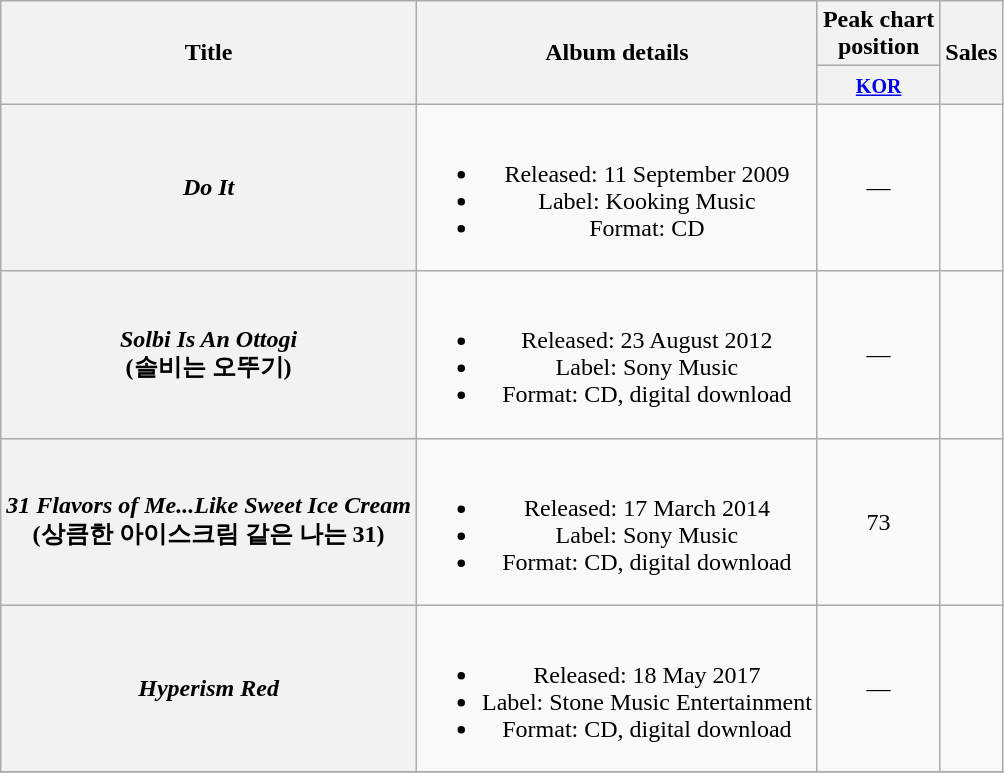<table class="wikitable plainrowheaders" style="text-align:center;">
<tr>
<th scope="col" rowspan="2">Title</th>
<th scope="col" rowspan="2">Album details</th>
<th scope="col" colspan="1">Peak chart <br> position</th>
<th scope="col" rowspan="2">Sales</th>
</tr>
<tr>
<th><small><a href='#'>KOR</a></small><br></th>
</tr>
<tr>
<th scope="row"><em>Do It</em></th>
<td><br><ul><li>Released: 11 September 2009</li><li>Label: Kooking Music</li><li>Format: CD</li></ul></td>
<td>—</td>
<td></td>
</tr>
<tr>
<th scope="row"><em>Solbi Is An Ottogi</em><br>(솔비는 오뚜기)</th>
<td><br><ul><li>Released: 23 August 2012</li><li>Label: Sony Music</li><li>Format: CD, digital download</li></ul></td>
<td>—</td>
<td></td>
</tr>
<tr>
<th scope="row"><em>31 Flavors of Me...Like Sweet Ice Cream</em><br>(상큼한 아이스크림 같은 나는 31)</th>
<td><br><ul><li>Released: 17 March 2014</li><li>Label: Sony Music</li><li>Format: CD, digital download</li></ul></td>
<td>73</td>
<td></td>
</tr>
<tr>
<th scope="row"><em>Hyperism Red</em></th>
<td><br><ul><li>Released: 18 May 2017</li><li>Label: Stone Music Entertainment</li><li>Format: CD, digital download</li></ul></td>
<td>—</td>
<td></td>
</tr>
<tr>
</tr>
</table>
